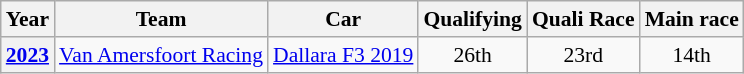<table class="wikitable" style="text-align:center; font-size:90%">
<tr>
<th>Year</th>
<th>Team</th>
<th>Car</th>
<th>Qualifying</th>
<th>Quali Race</th>
<th>Main race</th>
</tr>
<tr>
<th><a href='#'>2023</a></th>
<td align="left"> <a href='#'>Van Amersfoort Racing</a></td>
<td align="left"><a href='#'>Dallara F3 2019</a></td>
<td>26th</td>
<td>23rd</td>
<td>14th</td>
</tr>
</table>
